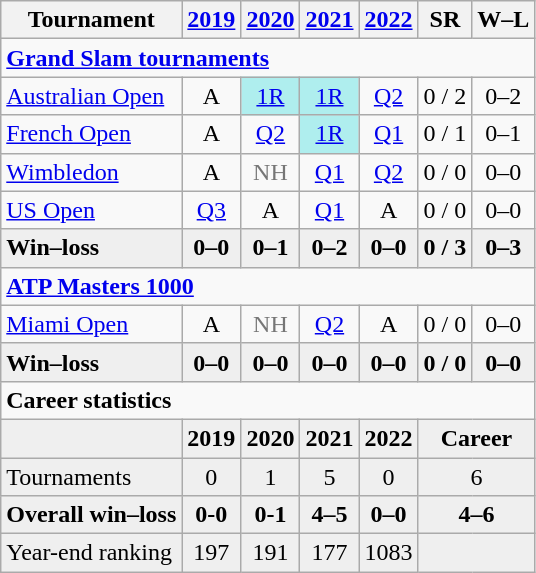<table class=wikitable style=text-align:center>
<tr>
<th>Tournament</th>
<th><a href='#'>2019</a></th>
<th><a href='#'>2020</a></th>
<th><a href='#'>2021</a></th>
<th><a href='#'>2022</a></th>
<th>SR</th>
<th>W–L</th>
</tr>
<tr>
<td colspan="7" align="left"><strong><a href='#'>Grand Slam tournaments</a></strong></td>
</tr>
<tr>
<td align=left><a href='#'>Australian Open</a></td>
<td>A</td>
<td bgcolor=afeeee><a href='#'>1R</a></td>
<td bgcolor=afeeee><a href='#'>1R</a></td>
<td><a href='#'>Q2</a></td>
<td>0 / 2</td>
<td>0–2</td>
</tr>
<tr>
<td align=left><a href='#'>French Open</a></td>
<td>A</td>
<td><a href='#'>Q2</a></td>
<td bgcolor=afeeee><a href='#'>1R</a></td>
<td><a href='#'>Q1</a></td>
<td>0 / 1</td>
<td>0–1</td>
</tr>
<tr>
<td align=left><a href='#'>Wimbledon</a></td>
<td>A</td>
<td style=color:#767676>NH</td>
<td><a href='#'>Q1</a></td>
<td><a href='#'>Q2</a></td>
<td>0 / 0</td>
<td>0–0</td>
</tr>
<tr>
<td align=left><a href='#'>US Open</a></td>
<td><a href='#'>Q3</a></td>
<td>A</td>
<td><a href='#'>Q1</a></td>
<td>A</td>
<td>0 / 0</td>
<td>0–0</td>
</tr>
<tr style=font-weight:bold;background:#efefef>
<td style=text-align:left>Win–loss</td>
<td>0–0</td>
<td>0–1</td>
<td>0–2</td>
<td>0–0</td>
<td>0 / 3</td>
<td>0–3</td>
</tr>
<tr>
<td colspan="7" align="left"><strong><a href='#'>ATP Masters 1000</a></strong></td>
</tr>
<tr>
<td align=left><a href='#'>Miami Open</a></td>
<td>A</td>
<td style=color:#767676>NH</td>
<td><a href='#'>Q2</a></td>
<td>A</td>
<td>0 / 0</td>
<td>0–0</td>
</tr>
<tr style=font-weight:bold;background:#efefef>
<td style=text-align:left>Win–loss</td>
<td>0–0</td>
<td>0–0</td>
<td>0–0</td>
<td>0–0</td>
<td>0 / 0</td>
<td>0–0</td>
</tr>
<tr>
<td colspan="7" align="left"><strong>Career statistics</strong></td>
</tr>
<tr style=font-weight:bold;background:#efefef>
<td></td>
<td>2019</td>
<td>2020</td>
<td>2021</td>
<td>2022</td>
<td colspan="2">Career</td>
</tr>
<tr bgcolor=efefef>
<td align=left>Tournaments</td>
<td>0</td>
<td>1</td>
<td>5</td>
<td>0</td>
<td colspan=2>6</td>
</tr>
<tr style=font-weight:bold;background:#efefef>
<td style=text-align:left>Overall win–loss</td>
<td>0-0</td>
<td>0-1</td>
<td>4–5</td>
<td>0–0</td>
<td colspan=2>4–6</td>
</tr>
<tr bgcolor=efefef>
<td align=left>Year-end ranking</td>
<td>197</td>
<td>191</td>
<td>177</td>
<td>1083</td>
<td colspan=2><strong></strong></td>
</tr>
</table>
